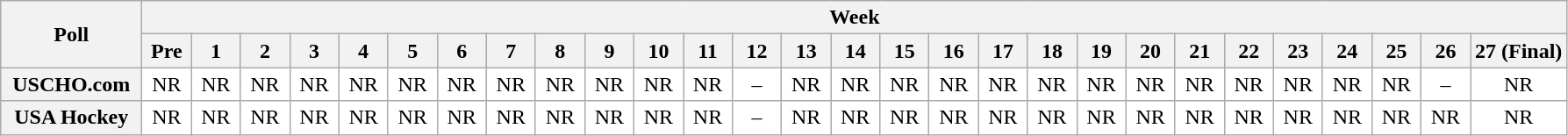<table class="wikitable" style="white-space:nowrap;">
<tr>
<th scope="col" width="100" rowspan="2">Poll</th>
<th colspan="28">Week</th>
</tr>
<tr>
<th scope="col" width="30">Pre</th>
<th scope="col" width="30">1</th>
<th scope="col" width="30">2</th>
<th scope="col" width="30">3</th>
<th scope="col" width="30">4</th>
<th scope="col" width="30">5</th>
<th scope="col" width="30">6</th>
<th scope="col" width="30">7</th>
<th scope="col" width="30">8</th>
<th scope="col" width="30">9</th>
<th scope="col" width="30">10</th>
<th scope="col" width="30">11</th>
<th scope="col" width="30">12</th>
<th scope="col" width="30">13</th>
<th scope="col" width="30">14</th>
<th scope="col" width="30">15</th>
<th scope="col" width="30">16</th>
<th scope="col" width="30">17</th>
<th scope="col" width="30">18</th>
<th scope="col" width="30">19</th>
<th scope="col" width="30">20</th>
<th scope="col" width="30">21</th>
<th scope="col" width="30">22</th>
<th scope="col" width="30">23</th>
<th scope="col" width="30">24</th>
<th scope="col" width="30">25</th>
<th scope="col" width="30">26</th>
<th scope="col" width="30">27 (Final)</th>
</tr>
<tr style="text-align:center;">
<th>USCHO.com</th>
<td bgcolor=FFFFFF>NR</td>
<td bgcolor=FFFFFF>NR</td>
<td bgcolor=FFFFFF>NR</td>
<td bgcolor=FFFFFF>NR</td>
<td bgcolor=FFFFFF>NR</td>
<td bgcolor=FFFFFF>NR</td>
<td bgcolor=FFFFFF>NR</td>
<td bgcolor=FFFFFF>NR</td>
<td bgcolor=FFFFFF>NR</td>
<td bgcolor=FFFFFF>NR</td>
<td bgcolor=FFFFFF>NR</td>
<td bgcolor=FFFFFF>NR</td>
<td bgcolor=FFFFFF>–</td>
<td bgcolor=FFFFFF>NR</td>
<td bgcolor=FFFFFF>NR</td>
<td bgcolor=FFFFFF>NR</td>
<td bgcolor=FFFFFF>NR</td>
<td bgcolor=FFFFFF>NR</td>
<td bgcolor=FFFFFF>NR</td>
<td bgcolor=FFFFFF>NR</td>
<td bgcolor=FFFFFF>NR</td>
<td bgcolor=FFFFFF>NR</td>
<td bgcolor=FFFFFF>NR</td>
<td bgcolor=FFFFFF>NR</td>
<td bgcolor=FFFFFF>NR</td>
<td bgcolor=FFFFFF>NR</td>
<td bgcolor=FFFFFF>–</td>
<td bgcolor=FFFFFF>NR</td>
</tr>
<tr style="text-align:center;">
<th>USA Hockey</th>
<td bgcolor=FFFFFF>NR</td>
<td bgcolor=FFFFFF>NR</td>
<td bgcolor=FFFFFF>NR</td>
<td bgcolor=FFFFFF>NR</td>
<td bgcolor=FFFFFF>NR</td>
<td bgcolor=FFFFFF>NR</td>
<td bgcolor=FFFFFF>NR</td>
<td bgcolor=FFFFFF>NR</td>
<td bgcolor=FFFFFF>NR</td>
<td bgcolor=FFFFFF>NR</td>
<td bgcolor=FFFFFF>NR</td>
<td bgcolor=FFFFFF>NR</td>
<td bgcolor=FFFFFF>–</td>
<td bgcolor=FFFFFF>NR</td>
<td bgcolor=FFFFFF>NR</td>
<td bgcolor=FFFFFF>NR</td>
<td bgcolor=FFFFFF>NR</td>
<td bgcolor=FFFFFF>NR</td>
<td bgcolor=FFFFFF>NR</td>
<td bgcolor=FFFFFF>NR</td>
<td bgcolor=FFFFFF>NR</td>
<td bgcolor=FFFFFF>NR</td>
<td bgcolor=FFFFFF>NR</td>
<td bgcolor=FFFFFF>NR</td>
<td bgcolor=FFFFFF>NR</td>
<td bgcolor=FFFFFF>NR</td>
<td bgcolor=FFFFFF>NR</td>
<td bgcolor=FFFFFF>NR</td>
</tr>
</table>
